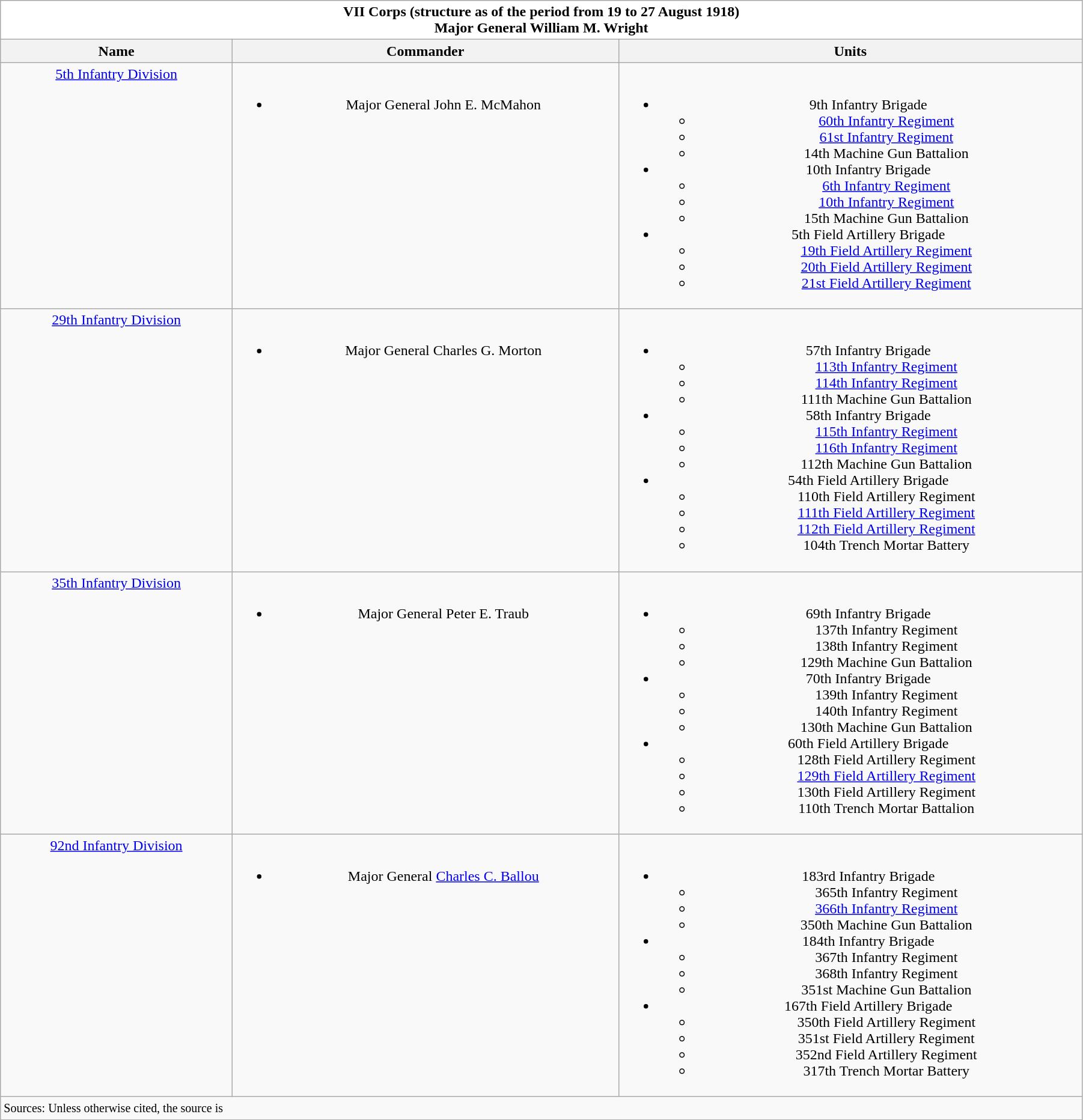<table class="wikitable" style="width:95%;">
<tr valign="top">
<th colspan="11" style="background:white;">VII Corps (structure as of the period from 19 to 27 August 1918)<br>Major General William M. Wright</th>
</tr>
<tr valign="top"|- valign="top">
<th style="width:15%; text-align:center;">Name</th>
<th style="width:25%; text-align:center;">Commander</th>
<th style="width:30%; text-align:center;">Units</th>
</tr>
<tr valign="top">
<td align=center><a href='#'>5th Infantry Division</a></td>
<td align=center><br><ul><li>Major General John E. McMahon</li></ul></td>
<td align=center><br><ul><li>9th Infantry Brigade<ul><li><a href='#'>60th Infantry Regiment</a></li><li><a href='#'>61st Infantry Regiment</a></li><li>14th Machine Gun Battalion</li></ul></li><li>10th Infantry Brigade<ul><li><a href='#'>6th Infantry Regiment</a></li><li><a href='#'>10th Infantry Regiment</a></li><li>15th Machine Gun Battalion</li></ul></li><li>5th Field Artillery Brigade<ul><li><a href='#'>19th Field Artillery Regiment</a></li><li><a href='#'>20th Field Artillery Regiment</a></li><li><a href='#'>21st Field Artillery Regiment</a></li></ul></li></ul></td>
</tr>
<tr valign="top">
<td align=center><a href='#'>29th Infantry Division</a></td>
<td align=center><br><ul><li>Major General Charles G. Morton</li></ul></td>
<td align=center><br><ul><li>57th Infantry Brigade<ul><li><a href='#'>113th Infantry Regiment</a></li><li><a href='#'>114th Infantry Regiment</a></li><li>111th Machine Gun Battalion</li></ul></li><li>58th Infantry Brigade<ul><li><a href='#'>115th Infantry Regiment</a></li><li><a href='#'>116th Infantry Regiment</a></li><li>112th Machine Gun Battalion</li></ul></li><li>54th Field Artillery Brigade<ul><li>110th Field Artillery Regiment</li><li><a href='#'>111th Field Artillery Regiment</a></li><li><a href='#'>112th Field Artillery Regiment</a></li><li>104th Trench Mortar Battery</li></ul></li></ul></td>
</tr>
<tr valign="top">
<td align=center><a href='#'>35th Infantry Division</a></td>
<td align=center><br><ul><li>Major General Peter E. Traub</li></ul></td>
<td align=center><br><ul><li>69th Infantry Brigade<ul><li>137th Infantry Regiment</li><li>138th Infantry Regiment</li><li>129th Machine Gun Battalion</li></ul></li><li>70th Infantry Brigade<ul><li>139th Infantry Regiment</li><li>140th Infantry Regiment</li><li>130th Machine Gun Battalion</li></ul></li><li>60th Field Artillery Brigade<ul><li>128th Field Artillery Regiment</li><li><a href='#'>129th Field Artillery Regiment</a></li><li>130th Field Artillery Regiment</li><li>110th Trench Mortar Battalion</li></ul></li></ul></td>
</tr>
<tr valign="top">
<td align=center><a href='#'>92nd Infantry Division</a></td>
<td align=center><br><ul><li>Major General <a href='#'>Charles C. Ballou</a></li></ul></td>
<td align=center><br><ul><li>183rd Infantry Brigade<ul><li>365th Infantry Regiment</li><li><a href='#'>366th Infantry Regiment</a></li><li>350th Machine Gun Battalion</li></ul></li><li>184th Infantry Brigade<ul><li>367th Infantry Regiment</li><li>368th Infantry Regiment</li><li>351st Machine Gun Battalion</li></ul></li><li>167th Field Artillery Brigade<ul><li>350th Field Artillery Regiment</li><li>351st Field Artillery Regiment</li><li>352nd Field Artillery Regiment</li><li>317th Trench Mortar Battery</li></ul></li></ul></td>
</tr>
<tr valign="top">
<td colspan="9" style="text-align:left;"><small>Sources: Unless otherwise cited, the source is </small></td>
</tr>
</table>
